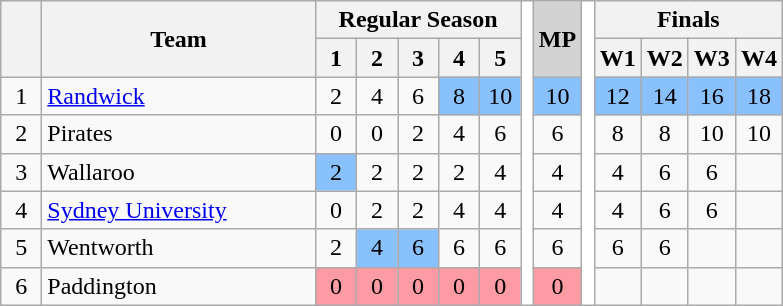<table class="wikitable" style="text-align:center;">
<tr>
<th rowspan="2" width="20" abbr="Position"></th>
<th rowspan="2" width="175">Team</th>
<th colspan="5">Regular Season</th>
<th rowspan="8" width="1" style="background: #fff;"></th>
<th rowspan="2" width="20" style="background: #d3d3d3;" abbr="Minor Premiership">MP</th>
<th rowspan="8" width="1" style="background: #fff;"></th>
<th colspan="4">Finals</th>
</tr>
<tr>
<th width="20" abbr="Round 1">1</th>
<th width="20" abbr="Round 2">2</th>
<th width="20" abbr="Round 3">3</th>
<th width="20" abbr="Round 4">4</th>
<th width="20" abbr="Round 5">5</th>
<th width="20" abbr="Finals Week 1">W1</th>
<th width="20" abbr="Finals Week 2">W2</th>
<th width="20" abbr="Finals Week 3">W3</th>
<th width="20" abbr="Finals Week 4">W4</th>
</tr>
<tr>
<td>1</td>
<td style="text-align:left;"> <a href='#'>Randwick</a></td>
<td>2</td>
<td>4</td>
<td>6</td>
<td style="background: #89c1ff;">8</td>
<td style="background: #89c1ff;">10</td>
<td style="background: #89c1ff;">10</td>
<td style="background: #89c1ff;">12</td>
<td style="background: #89c1ff;">14</td>
<td style="background: #89c1ff;">16</td>
<td style="background: #89c1ff;">18</td>
</tr>
<tr>
<td>2</td>
<td style="text-align:left;"> Pirates</td>
<td>0</td>
<td>0</td>
<td>2</td>
<td>4</td>
<td>6</td>
<td>6</td>
<td>8</td>
<td>8</td>
<td>10</td>
<td>10</td>
</tr>
<tr>
<td>3</td>
<td style="text-align:left;"> Wallaroo</td>
<td style="background: #89c1ff;">2</td>
<td>2</td>
<td>2</td>
<td>2</td>
<td>4</td>
<td>4</td>
<td>4</td>
<td>6</td>
<td>6</td>
<td></td>
</tr>
<tr>
<td>4</td>
<td style="text-align:left;"> <a href='#'>Sydney University</a></td>
<td>0</td>
<td>2</td>
<td>2</td>
<td>4</td>
<td>4</td>
<td>4</td>
<td>4</td>
<td>6</td>
<td>6</td>
<td></td>
</tr>
<tr>
<td>5</td>
<td style="text-align:left;">Wentworth</td>
<td>2</td>
<td style="background: #89c1ff;">4</td>
<td style="background: #89c1ff;">6</td>
<td>6</td>
<td>6</td>
<td>6</td>
<td>6</td>
<td>6</td>
<td></td>
<td></td>
</tr>
<tr>
<td>6</td>
<td style="text-align:left;"> Paddington</td>
<td style="background: #FD9BA4;">0</td>
<td style="background: #FD9BA4;">0</td>
<td style="background: #FD9BA4;">0</td>
<td style="background: #FD9BA4;">0</td>
<td style="background: #FD9BA4;">0</td>
<td style="background: #FD9BA4;">0</td>
<td></td>
<td></td>
<td></td>
<td></td>
</tr>
</table>
